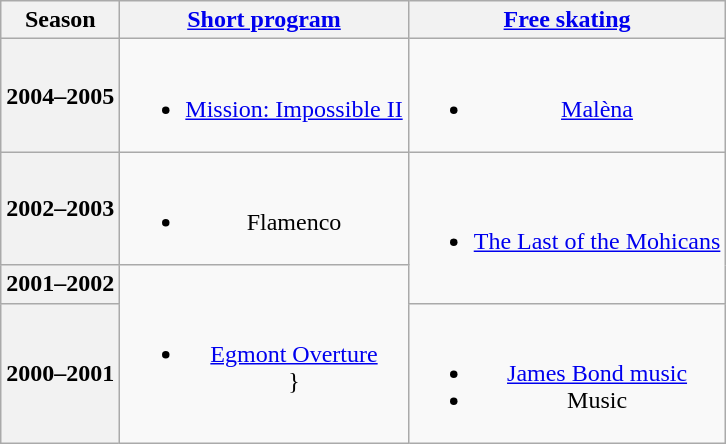<table class=wikitable style=text-align:center>
<tr>
<th>Season</th>
<th><a href='#'>Short program</a></th>
<th><a href='#'>Free skating</a></th>
</tr>
<tr>
<th>2004–2005 <br> </th>
<td><br><ul><li><a href='#'>Mission: Impossible II</a> <br></li></ul></td>
<td><br><ul><li><a href='#'>Malèna</a> <br></li></ul></td>
</tr>
<tr>
<th>2002–2003 <br> </th>
<td><br><ul><li>Flamenco</li></ul></td>
<td rowspan=2><br><ul><li><a href='#'>The Last of the Mohicans</a> <br></li></ul></td>
</tr>
<tr>
<th>2001–2002 <br> </th>
<td rowspan=2><br><ul><li><a href='#'>Egmont Overture</a> <br>}</li></ul></td>
</tr>
<tr>
<th>2000–2001 <br> </th>
<td><br><ul><li><a href='#'>James Bond music</a></li><li>Music <br></li></ul></td>
</tr>
</table>
